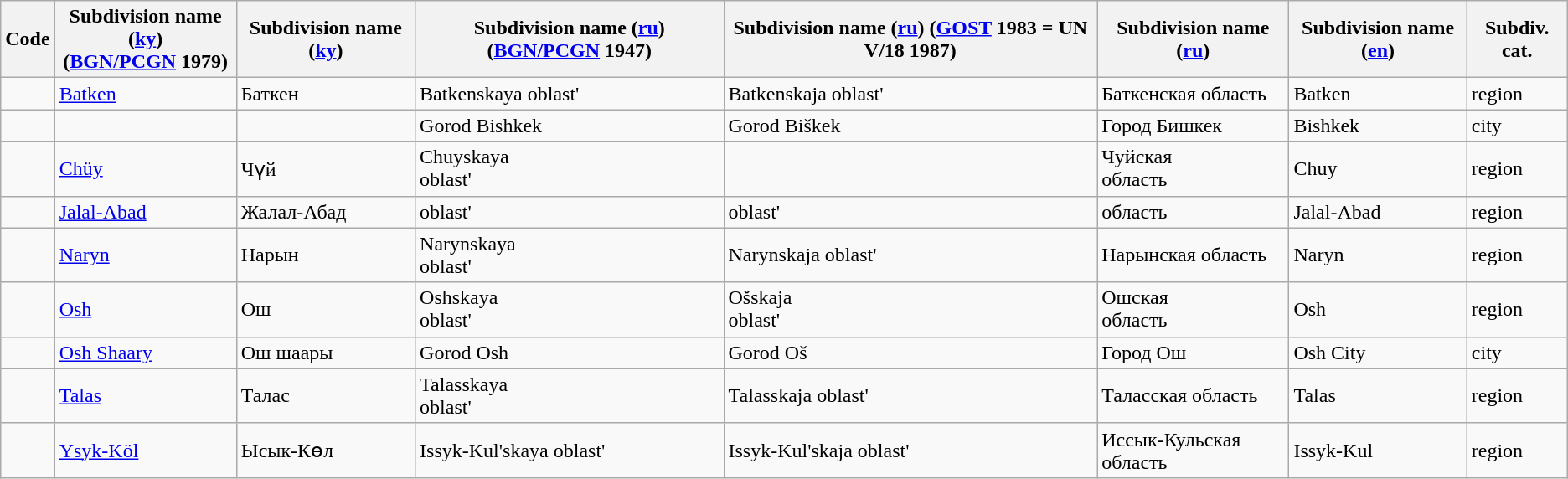<table class="wikitable sortable">
<tr>
<th>Code</th>
<th>Subdivision name (<a href='#'>ky</a>)<br>(<a href='#'>BGN/PCGN</a> 1979)</th>
<th>Subdivision name (<a href='#'>ky</a>) </th>
<th>Subdivision name (<a href='#'>ru</a>) (<a href='#'>BGN/PCGN</a> 1947)</th>
<th>Subdivision name (<a href='#'>ru</a>) (<a href='#'>GOST</a> 1983 = UN V/18 1987)</th>
<th>Subdivision name (<a href='#'>ru</a>)<br></th>
<th>Subdivision name (<a href='#'>en</a>) </th>
<th>Subdiv. cat.</th>
</tr>
<tr>
<td></td>
<td><a href='#'>Batken</a></td>
<td>Баткен</td>
<td>Batkenskaya oblast'</td>
<td>Batkenskaja oblast'</td>
<td>Баткенская область</td>
<td>Batken</td>
<td>region</td>
</tr>
<tr>
<td></td>
<td></td>
<td></td>
<td>Gorod Bishkek</td>
<td>Gorod Biškek</td>
<td>Город Бишкек</td>
<td>Bishkek</td>
<td>city</td>
</tr>
<tr>
<td></td>
<td><a href='#'>Chüy</a></td>
<td>Чүй</td>
<td>Chuyskaya<br>oblast'</td>
<td></td>
<td>Чуйская<br>область</td>
<td>Chuy</td>
<td>region</td>
</tr>
<tr>
<td></td>
<td><a href='#'>Jalal-Abad</a></td>
<td>Жалал-Абад</td>
<td> oblast'</td>
<td> oblast'</td>
<td> область</td>
<td>Jalal-Abad</td>
<td>region</td>
</tr>
<tr>
<td></td>
<td><a href='#'>Naryn</a></td>
<td>Нарын</td>
<td>Narynskaya<br>oblast'</td>
<td>Narynskaja oblast'</td>
<td>Нарынская область</td>
<td>Naryn</td>
<td>region</td>
</tr>
<tr>
<td></td>
<td><a href='#'>Osh</a></td>
<td>Ош</td>
<td>Oshskaya<br>oblast'</td>
<td>Ošskaja<br>oblast'</td>
<td>Ошская<br>область</td>
<td>Osh</td>
<td>region</td>
</tr>
<tr>
<td></td>
<td><a href='#'>Osh Shaary</a></td>
<td>Ош шаары</td>
<td>Gorod Osh</td>
<td>Gorod Oš</td>
<td>Город Ош</td>
<td>Osh City</td>
<td>city</td>
</tr>
<tr>
<td></td>
<td><a href='#'>Talas</a></td>
<td>Талас</td>
<td>Talasskaya<br>oblast'</td>
<td>Talasskaja oblast'</td>
<td>Таласская область</td>
<td>Talas</td>
<td>region</td>
</tr>
<tr>
<td></td>
<td><a href='#'>Ysyk-Köl</a></td>
<td>Ысык-Көл</td>
<td>Issyk-Kul'skaya oblast'</td>
<td>Issyk-Kul'skaja oblast'</td>
<td>Иссык-Кульская область</td>
<td>Issyk-Kul</td>
<td>region</td>
</tr>
</table>
